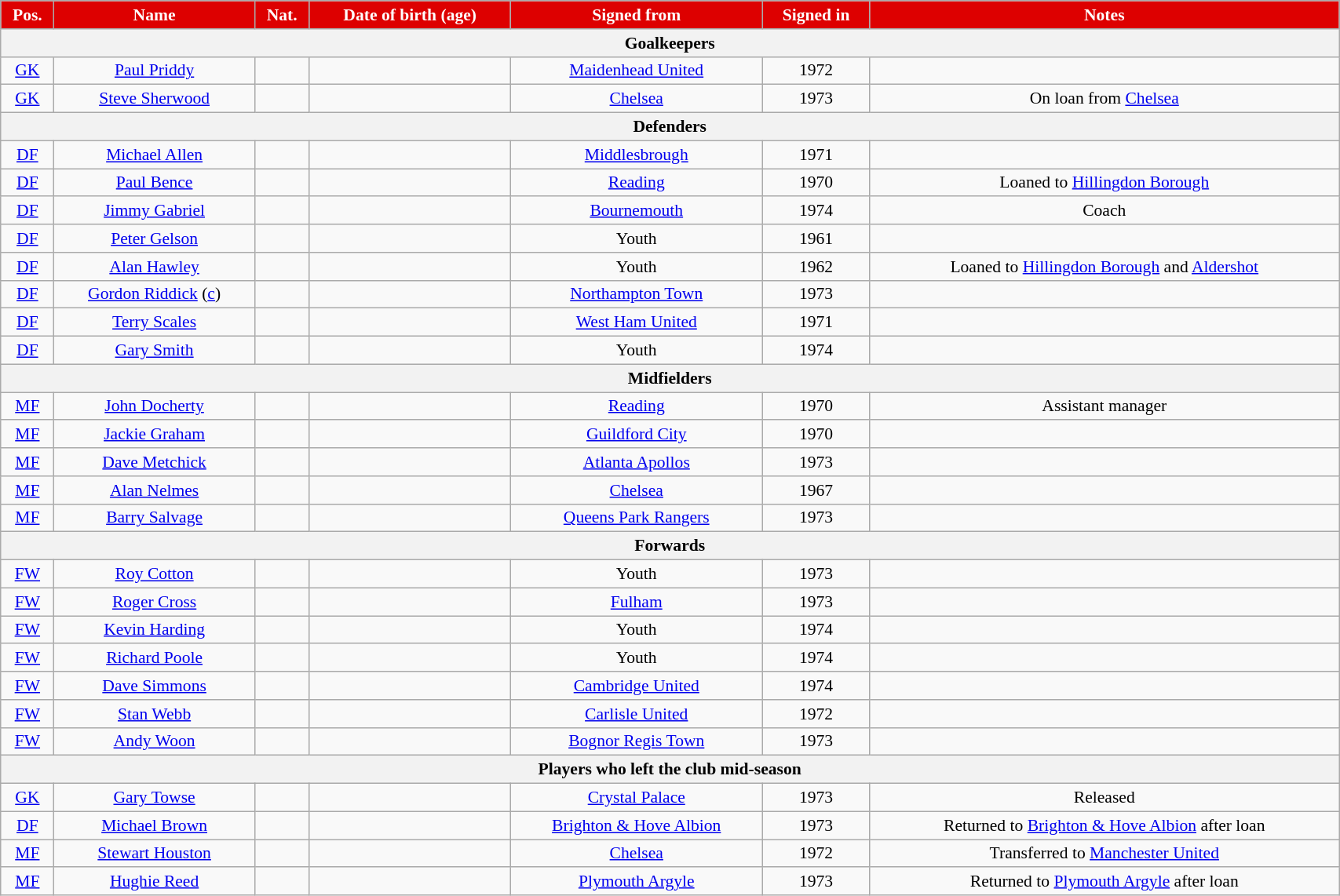<table class="wikitable" style="text-align:center; font-size:90%; width:90%;">
<tr>
<th style="background:#d00; color:white; text-align:center;">Pos.</th>
<th style="background:#d00; color:white; text-align:center;">Name</th>
<th style="background:#d00; color:white; text-align:center;">Nat.</th>
<th style="background:#d00; color:white; text-align:center;">Date of birth (age)</th>
<th style="background:#d00; color:white; text-align:center;">Signed from</th>
<th style="background:#d00; color:white; text-align:center;">Signed in</th>
<th style="background:#d00; color:white; text-align:center;">Notes</th>
</tr>
<tr>
<th colspan="7">Goalkeepers</th>
</tr>
<tr>
<td><a href='#'>GK</a></td>
<td><a href='#'>Paul Priddy</a></td>
<td></td>
<td></td>
<td><a href='#'>Maidenhead United</a></td>
<td>1972</td>
<td></td>
</tr>
<tr>
<td><a href='#'>GK</a></td>
<td><a href='#'>Steve Sherwood</a></td>
<td></td>
<td></td>
<td><a href='#'>Chelsea</a></td>
<td>1973</td>
<td>On loan from <a href='#'>Chelsea</a></td>
</tr>
<tr>
<th colspan="7">Defenders</th>
</tr>
<tr>
<td><a href='#'>DF</a></td>
<td><a href='#'>Michael Allen</a></td>
<td></td>
<td></td>
<td><a href='#'>Middlesbrough</a></td>
<td>1971</td>
<td></td>
</tr>
<tr>
<td><a href='#'>DF</a></td>
<td><a href='#'>Paul Bence</a></td>
<td></td>
<td></td>
<td><a href='#'>Reading</a></td>
<td>1970</td>
<td>Loaned to <a href='#'>Hillingdon Borough</a></td>
</tr>
<tr>
<td><a href='#'>DF</a></td>
<td><a href='#'>Jimmy Gabriel</a></td>
<td></td>
<td></td>
<td><a href='#'>Bournemouth</a></td>
<td>1974</td>
<td>Coach</td>
</tr>
<tr>
<td><a href='#'>DF</a></td>
<td><a href='#'>Peter Gelson</a></td>
<td></td>
<td></td>
<td>Youth</td>
<td>1961</td>
<td></td>
</tr>
<tr>
<td><a href='#'>DF</a></td>
<td><a href='#'>Alan Hawley</a></td>
<td></td>
<td></td>
<td>Youth</td>
<td>1962</td>
<td>Loaned to <a href='#'>Hillingdon Borough</a> and <a href='#'>Aldershot</a></td>
</tr>
<tr>
<td><a href='#'>DF</a></td>
<td><a href='#'>Gordon Riddick</a> (<a href='#'>c</a>)</td>
<td></td>
<td></td>
<td><a href='#'>Northampton Town</a></td>
<td>1973</td>
<td></td>
</tr>
<tr>
<td><a href='#'>DF</a></td>
<td><a href='#'>Terry Scales</a></td>
<td></td>
<td></td>
<td><a href='#'>West Ham United</a></td>
<td>1971</td>
<td></td>
</tr>
<tr>
<td><a href='#'>DF</a></td>
<td><a href='#'>Gary Smith</a></td>
<td></td>
<td></td>
<td>Youth</td>
<td>1974</td>
<td></td>
</tr>
<tr>
<th colspan="7">Midfielders</th>
</tr>
<tr>
<td><a href='#'>MF</a></td>
<td><a href='#'>John Docherty</a></td>
<td></td>
<td></td>
<td><a href='#'>Reading</a></td>
<td>1970</td>
<td>Assistant manager</td>
</tr>
<tr>
<td><a href='#'>MF</a></td>
<td><a href='#'>Jackie Graham</a></td>
<td></td>
<td></td>
<td><a href='#'>Guildford City</a></td>
<td>1970</td>
<td></td>
</tr>
<tr>
<td><a href='#'>MF</a></td>
<td><a href='#'>Dave Metchick</a></td>
<td></td>
<td></td>
<td><a href='#'>Atlanta Apollos</a></td>
<td>1973</td>
<td></td>
</tr>
<tr>
<td><a href='#'>MF</a></td>
<td><a href='#'>Alan Nelmes</a></td>
<td></td>
<td></td>
<td><a href='#'>Chelsea</a></td>
<td>1967</td>
<td></td>
</tr>
<tr>
<td><a href='#'>MF</a></td>
<td><a href='#'>Barry Salvage</a></td>
<td></td>
<td></td>
<td><a href='#'>Queens Park Rangers</a></td>
<td>1973</td>
<td></td>
</tr>
<tr>
<th colspan="7">Forwards</th>
</tr>
<tr>
<td><a href='#'>FW</a></td>
<td><a href='#'>Roy Cotton</a></td>
<td></td>
<td></td>
<td>Youth</td>
<td>1973</td>
<td></td>
</tr>
<tr>
<td><a href='#'>FW</a></td>
<td><a href='#'>Roger Cross</a></td>
<td></td>
<td></td>
<td><a href='#'>Fulham</a></td>
<td>1973</td>
<td></td>
</tr>
<tr>
<td><a href='#'>FW</a></td>
<td><a href='#'>Kevin Harding</a></td>
<td></td>
<td></td>
<td>Youth</td>
<td>1974</td>
<td></td>
</tr>
<tr>
<td><a href='#'>FW</a></td>
<td><a href='#'>Richard Poole</a></td>
<td></td>
<td></td>
<td>Youth</td>
<td>1974</td>
<td></td>
</tr>
<tr>
<td><a href='#'>FW</a></td>
<td><a href='#'>Dave Simmons</a></td>
<td></td>
<td></td>
<td><a href='#'>Cambridge United</a></td>
<td>1974</td>
<td></td>
</tr>
<tr>
<td><a href='#'>FW</a></td>
<td><a href='#'>Stan Webb</a></td>
<td></td>
<td></td>
<td><a href='#'>Carlisle United</a></td>
<td>1972</td>
<td></td>
</tr>
<tr>
<td><a href='#'>FW</a></td>
<td><a href='#'>Andy Woon</a></td>
<td></td>
<td></td>
<td><a href='#'>Bognor Regis Town</a></td>
<td>1973</td>
<td></td>
</tr>
<tr>
<th colspan="7">Players who left the club mid-season</th>
</tr>
<tr>
<td><a href='#'>GK</a></td>
<td><a href='#'>Gary Towse</a></td>
<td></td>
<td></td>
<td><a href='#'>Crystal Palace</a></td>
<td>1973</td>
<td>Released</td>
</tr>
<tr>
<td><a href='#'>DF</a></td>
<td><a href='#'>Michael Brown</a></td>
<td></td>
<td></td>
<td><a href='#'>Brighton & Hove Albion</a></td>
<td>1973</td>
<td>Returned to <a href='#'>Brighton & Hove Albion</a> after loan</td>
</tr>
<tr>
<td><a href='#'>MF</a></td>
<td><a href='#'>Stewart Houston</a></td>
<td></td>
<td></td>
<td><a href='#'>Chelsea</a></td>
<td>1972</td>
<td>Transferred to <a href='#'>Manchester United</a></td>
</tr>
<tr>
<td><a href='#'>MF</a></td>
<td><a href='#'>Hughie Reed</a></td>
<td></td>
<td></td>
<td><a href='#'>Plymouth Argyle</a></td>
<td>1973</td>
<td>Returned to <a href='#'>Plymouth Argyle</a> after loan</td>
</tr>
</table>
